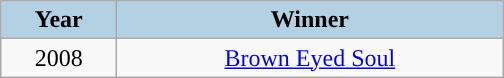<table class="wikitable" style="text-align: center">
<tr>
<th width="70" style="background:#b3d1e3;">Year</th>
<th width="250" style="background:#b3d1e3;">Winner</th>
</tr>
<tr>
<td>2008</td>
<td><a href='#'>Brown Eyed Soul</a></td>
</tr>
</table>
